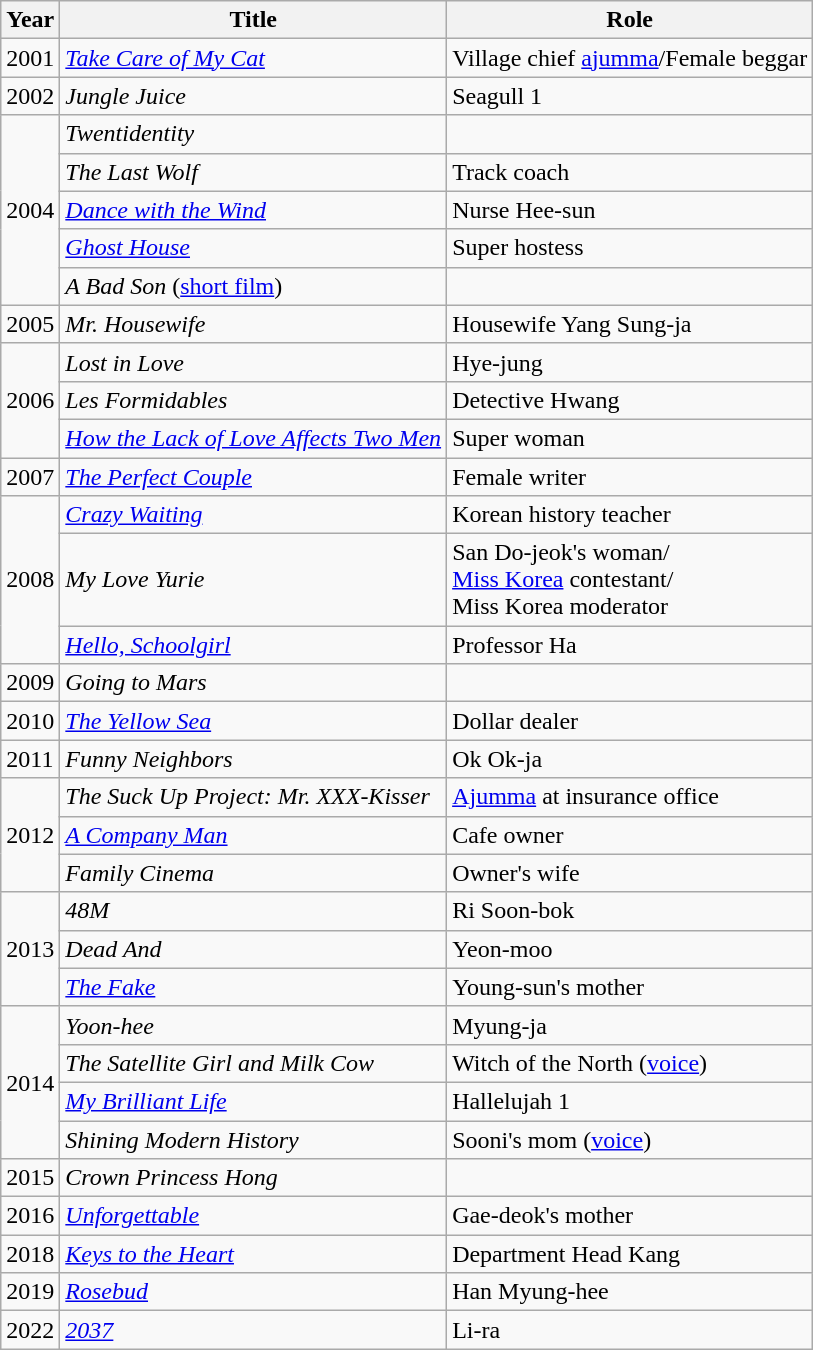<table class="wikitable sortable">
<tr>
<th>Year</th>
<th>Title</th>
<th>Role</th>
</tr>
<tr>
<td>2001</td>
<td><em><a href='#'>Take Care of My Cat</a></em></td>
<td>Village chief <a href='#'>ajumma</a>/Female beggar</td>
</tr>
<tr>
<td>2002</td>
<td><em>Jungle Juice</em></td>
<td>Seagull 1</td>
</tr>
<tr>
<td rowspan=5>2004</td>
<td><em>Twentidentity</em></td>
<td></td>
</tr>
<tr>
<td><em>The Last Wolf</em></td>
<td>Track coach</td>
</tr>
<tr>
<td><em><a href='#'>Dance with the Wind</a></em></td>
<td>Nurse Hee-sun</td>
</tr>
<tr>
<td><em><a href='#'>Ghost House</a></em></td>
<td>Super hostess</td>
</tr>
<tr>
<td><em>A Bad Son</em> (<a href='#'>short film</a>)</td>
<td></td>
</tr>
<tr>
<td>2005</td>
<td><em>Mr. Housewife</em></td>
<td>Housewife Yang Sung-ja</td>
</tr>
<tr>
<td rowspan=3>2006</td>
<td><em>Lost in Love</em></td>
<td>Hye-jung</td>
</tr>
<tr>
<td><em>Les Formidables</em></td>
<td>Detective Hwang</td>
</tr>
<tr>
<td><em><a href='#'>How the Lack of Love Affects Two Men</a></em></td>
<td>Super woman</td>
</tr>
<tr>
<td>2007</td>
<td><em><a href='#'>The Perfect Couple</a></em></td>
<td>Female writer</td>
</tr>
<tr>
<td rowspan=3>2008</td>
<td><em><a href='#'>Crazy Waiting</a></em></td>
<td>Korean history teacher</td>
</tr>
<tr>
<td><em>My Love Yurie</em></td>
<td>San Do-jeok's woman/<br><a href='#'>Miss Korea</a> contestant/<br>Miss Korea moderator</td>
</tr>
<tr>
<td><em><a href='#'>Hello, Schoolgirl</a></em></td>
<td>Professor Ha</td>
</tr>
<tr>
<td>2009</td>
<td><em>Going to Mars</em></td>
<td></td>
</tr>
<tr>
<td>2010</td>
<td><em><a href='#'>The Yellow Sea</a></em></td>
<td>Dollar dealer</td>
</tr>
<tr>
<td>2011</td>
<td><em>Funny Neighbors</em></td>
<td>Ok Ok-ja</td>
</tr>
<tr>
<td rowspan=3>2012</td>
<td><em>The Suck Up Project: Mr. XXX-Kisser</em></td>
<td><a href='#'>Ajumma</a> at insurance office</td>
</tr>
<tr>
<td><em><a href='#'>A Company Man</a></em></td>
<td>Cafe owner</td>
</tr>
<tr>
<td><em>Family Cinema</em></td>
<td>Owner's wife</td>
</tr>
<tr>
<td rowspan=3>2013</td>
<td><em>48M</em></td>
<td>Ri Soon-bok</td>
</tr>
<tr>
<td><em>Dead And</em></td>
<td>Yeon-moo</td>
</tr>
<tr>
<td><em><a href='#'>The Fake</a></em></td>
<td>Young-sun's mother</td>
</tr>
<tr>
<td rowspan=4>2014</td>
<td><em>Yoon-hee</em></td>
<td>Myung-ja</td>
</tr>
<tr>
<td><em>The Satellite Girl and Milk Cow</em></td>
<td>Witch of the North (<a href='#'>voice</a>)</td>
</tr>
<tr>
<td><em><a href='#'>My Brilliant Life</a></em></td>
<td>Hallelujah 1</td>
</tr>
<tr>
<td><em>Shining Modern History</em></td>
<td>Sooni's mom (<a href='#'>voice</a>)</td>
</tr>
<tr>
<td>2015</td>
<td><em>Crown Princess Hong</em></td>
<td></td>
</tr>
<tr>
<td>2016</td>
<td><em><a href='#'>Unforgettable</a></em></td>
<td>Gae-deok's mother</td>
</tr>
<tr>
<td rowspan=1>2018</td>
<td><em><a href='#'>Keys to the Heart</a></em></td>
<td>Department Head Kang</td>
</tr>
<tr>
<td rowspan=1>2019</td>
<td><em><a href='#'>Rosebud</a></em></td>
<td>Han Myung-hee</td>
</tr>
<tr>
<td>2022</td>
<td><em><a href='#'>2037</a></em></td>
<td>Li-ra</td>
</tr>
</table>
